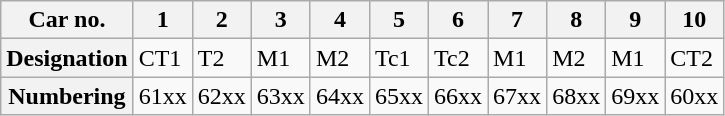<table class="wikitable">
<tr>
<th>Car no.</th>
<th>1</th>
<th>2</th>
<th>3</th>
<th>4</th>
<th>5</th>
<th>6</th>
<th>7</th>
<th>8</th>
<th>9</th>
<th>10</th>
</tr>
<tr>
<th>Designation</th>
<td>CT1</td>
<td>T2</td>
<td>M1</td>
<td>M2</td>
<td>Tc1</td>
<td>Tc2</td>
<td>M1</td>
<td>M2</td>
<td>M1</td>
<td>CT2</td>
</tr>
<tr>
<th>Numbering</th>
<td>61xx</td>
<td>62xx</td>
<td>63xx</td>
<td>64xx</td>
<td>65xx</td>
<td>66xx</td>
<td>67xx</td>
<td>68xx</td>
<td>69xx</td>
<td>60xx</td>
</tr>
</table>
